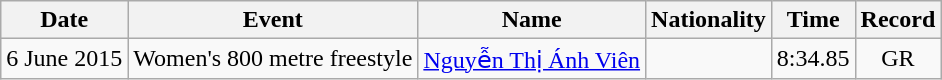<table class="wikitable" style="text-align:center;">
<tr>
<th>Date</th>
<th>Event</th>
<th>Name</th>
<th>Nationality</th>
<th>Time</th>
<th>Record</th>
</tr>
<tr>
<td>6 June 2015</td>
<td>Women's 800 metre freestyle</td>
<td align=left><a href='#'>Nguyễn Thị Ánh Viên</a></td>
<td align=left></td>
<td>8:34.85</td>
<td align=center>GR</td>
</tr>
</table>
